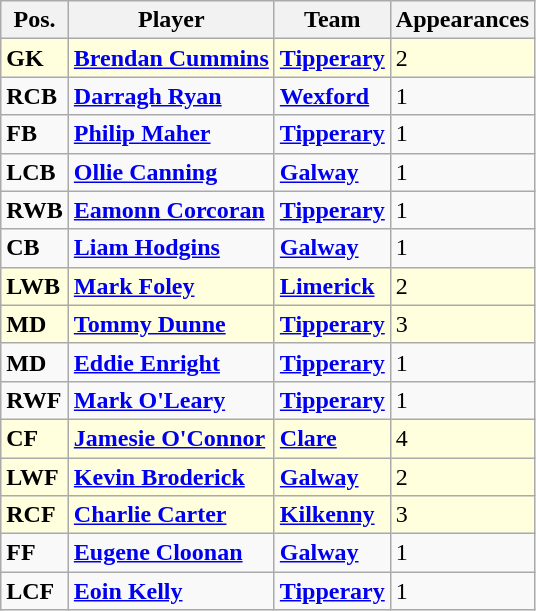<table class="wikitable">
<tr>
<th>Pos.</th>
<th>Player</th>
<th>Team</th>
<th>Appearances</th>
</tr>
<tr bgcolor=#FFFFDD>
<td><strong>GK</strong></td>
<td> <strong><a href='#'>Brendan Cummins</a></strong></td>
<td><strong><a href='#'>Tipperary</a></strong></td>
<td>2</td>
</tr>
<tr>
<td><strong>RCB</strong></td>
<td> <strong><a href='#'>Darragh Ryan</a></strong></td>
<td><strong><a href='#'>Wexford</a></strong></td>
<td>1</td>
</tr>
<tr>
<td><strong>FB</strong></td>
<td> <strong><a href='#'>Philip Maher</a></strong></td>
<td><strong><a href='#'>Tipperary</a></strong></td>
<td>1</td>
</tr>
<tr>
<td><strong>LCB</strong></td>
<td> <strong><a href='#'>Ollie Canning</a></strong></td>
<td><strong><a href='#'>Galway</a></strong></td>
<td>1</td>
</tr>
<tr>
<td><strong>RWB</strong></td>
<td> <strong><a href='#'>Eamonn Corcoran</a></strong></td>
<td><strong><a href='#'>Tipperary</a></strong></td>
<td>1</td>
</tr>
<tr>
<td><strong>CB</strong></td>
<td> <strong><a href='#'>Liam Hodgins</a></strong></td>
<td><strong><a href='#'>Galway</a></strong></td>
<td>1</td>
</tr>
<tr bgcolor=#FFFFDD>
<td><strong>LWB</strong></td>
<td> <strong><a href='#'>Mark Foley</a></strong></td>
<td><strong><a href='#'>Limerick</a></strong></td>
<td>2</td>
</tr>
<tr bgcolor=#FFFFDD>
<td><strong>MD</strong></td>
<td> <strong><a href='#'>Tommy Dunne</a></strong></td>
<td><strong><a href='#'>Tipperary</a></strong></td>
<td>3</td>
</tr>
<tr>
<td><strong>MD</strong></td>
<td> <strong><a href='#'>Eddie Enright</a></strong></td>
<td><strong><a href='#'>Tipperary</a></strong></td>
<td>1</td>
</tr>
<tr>
<td><strong>RWF</strong></td>
<td> <strong><a href='#'>Mark O'Leary</a></strong></td>
<td><strong><a href='#'>Tipperary</a></strong></td>
<td>1</td>
</tr>
<tr bgcolor=#FFFFDD>
<td><strong>CF</strong></td>
<td> <strong><a href='#'>Jamesie O'Connor</a></strong></td>
<td><strong><a href='#'>Clare</a></strong></td>
<td>4</td>
</tr>
<tr bgcolor=#FFFFDD>
<td><strong>LWF</strong></td>
<td> <strong><a href='#'>Kevin Broderick</a></strong></td>
<td><strong><a href='#'>Galway</a></strong></td>
<td>2</td>
</tr>
<tr bgcolor=#FFFFDD>
<td><strong>RCF</strong></td>
<td> <strong><a href='#'>Charlie Carter</a></strong></td>
<td><strong><a href='#'>Kilkenny</a></strong></td>
<td>3</td>
</tr>
<tr>
<td><strong>FF</strong></td>
<td> <strong><a href='#'>Eugene Cloonan</a></strong></td>
<td><strong><a href='#'>Galway</a></strong></td>
<td>1</td>
</tr>
<tr>
<td><strong>LCF</strong></td>
<td> <strong><a href='#'>Eoin Kelly</a></strong></td>
<td><strong><a href='#'>Tipperary</a></strong></td>
<td>1</td>
</tr>
</table>
